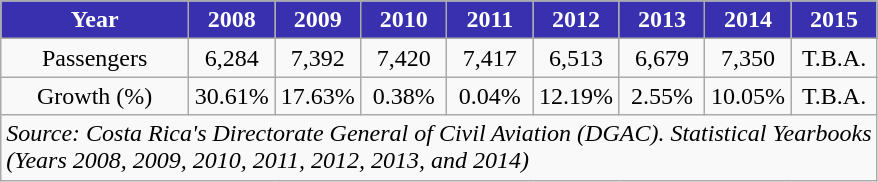<table class="sortable wikitable toccolours" style="text-align:center">
<tr>
<th style="background:#3830AE;color:white">Year</th>
<th style="background:#3830AE;color:white; width:50px">2008</th>
<th style="background:#3830AE;color:white; width:50px">2009</th>
<th style="background:#3830AE;color:white; width:50px">2010</th>
<th style="background:#3830AE;color:white; width:50px">2011</th>
<th style="background:#3830AE;color:white; width:50px">2012</th>
<th style="background:#3830AE;color:white; width:50px">2013</th>
<th style="background:#3830AE;color:white; width:50px">2014</th>
<th style="background:#3830AE;color:white; width:50px">2015</th>
</tr>
<tr>
<td>Passengers</td>
<td>6,284</td>
<td>7,392</td>
<td>7,420</td>
<td>7,417</td>
<td>6,513</td>
<td>6,679</td>
<td>7,350</td>
<td>T.B.A.</td>
</tr>
<tr>
<td>Growth (%)</td>
<td> 30.61%</td>
<td> 17.63%</td>
<td> 0.38%</td>
<td> 0.04%</td>
<td> 12.19%</td>
<td> 2.55%</td>
<td> 10.05%</td>
<td>T.B.A.</td>
</tr>
<tr>
<td colspan="9" style="text-align:left;"><em>Source: Costa Rica's Directorate General of Civil Aviation (DGAC). Statistical Yearbooks<br>(Years 2008, 2009, 2010, 2011, 2012, 2013, and 2014)</em></td>
</tr>
</table>
